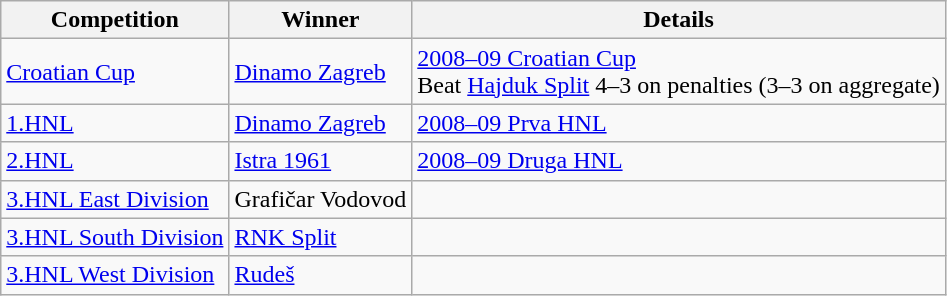<table class="wikitable">
<tr>
<th>Competition</th>
<th>Winner</th>
<th>Details</th>
</tr>
<tr>
<td><a href='#'>Croatian Cup</a></td>
<td><a href='#'>Dinamo Zagreb</a></td>
<td><a href='#'>2008–09 Croatian Cup</a><br>Beat <a href='#'>Hajduk Split</a> 4–3 on penalties (3–3 on aggregate)</td>
</tr>
<tr>
<td><a href='#'>1.HNL</a></td>
<td><a href='#'>Dinamo Zagreb</a></td>
<td><a href='#'>2008–09 Prva HNL</a></td>
</tr>
<tr>
<td><a href='#'>2.HNL</a></td>
<td><a href='#'>Istra 1961</a></td>
<td><a href='#'>2008–09 Druga HNL</a></td>
</tr>
<tr>
<td><a href='#'>3.HNL East Division</a></td>
<td>Grafičar Vodovod</td>
<td></td>
</tr>
<tr>
<td><a href='#'>3.HNL South Division</a></td>
<td><a href='#'>RNK Split</a></td>
<td></td>
</tr>
<tr>
<td><a href='#'>3.HNL West Division</a></td>
<td><a href='#'>Rudeš</a></td>
<td></td>
</tr>
</table>
